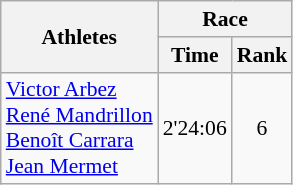<table class="wikitable" border="1" style="font-size:90%">
<tr>
<th rowspan=2>Athletes</th>
<th colspan=2>Race</th>
</tr>
<tr>
<th>Time</th>
<th>Rank</th>
</tr>
<tr>
<td><a href='#'>Victor Arbez</a><br><a href='#'>René Mandrillon</a><br><a href='#'>Benoît Carrara</a><br><a href='#'>Jean Mermet</a></td>
<td align=center>2'24:06</td>
<td align=center>6</td>
</tr>
</table>
